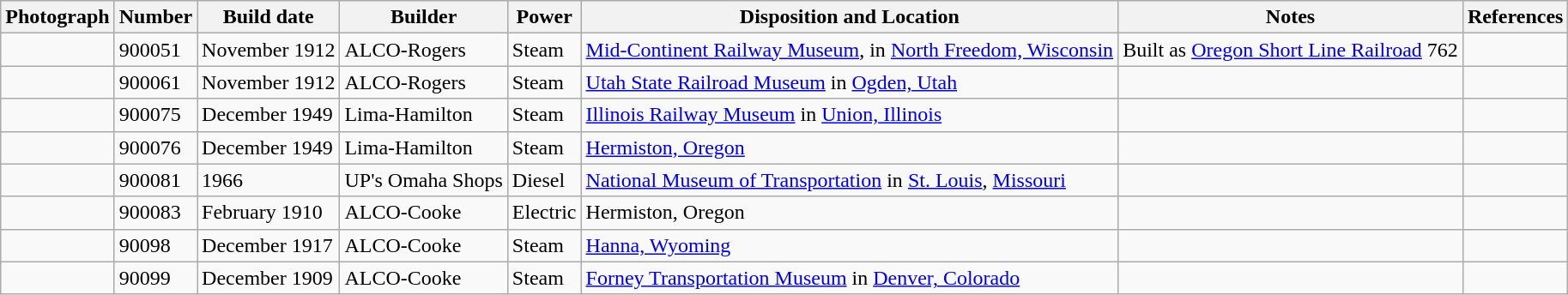<table class="wikitable">
<tr>
<th>Photograph</th>
<th>Number</th>
<th>Build date</th>
<th>Builder</th>
<th>Power</th>
<th>Disposition and Location</th>
<th>Notes</th>
<th>References</th>
</tr>
<tr>
<td></td>
<td>900051</td>
<td>November 1912</td>
<td>ALCO-Rogers</td>
<td>Steam</td>
<td><a href='#'>Mid-Continent Railway Museum</a>, in <a href='#'>North Freedom, Wisconsin</a></td>
<td>Built as <a href='#'>Oregon Short Line Railroad</a> 762</td>
<td></td>
</tr>
<tr>
<td></td>
<td>900061</td>
<td>November 1912</td>
<td>ALCO-Rogers</td>
<td>Steam</td>
<td><a href='#'>Utah State Railroad Museum</a> in <a href='#'>Ogden, Utah</a></td>
<td></td>
<td></td>
</tr>
<tr>
<td></td>
<td>900075</td>
<td>December 1949</td>
<td>Lima-Hamilton</td>
<td>Steam</td>
<td><a href='#'>Illinois Railway Museum</a> in <a href='#'>Union, Illinois</a></td>
<td></td>
<td></td>
</tr>
<tr>
<td></td>
<td>900076</td>
<td>December 1949</td>
<td>Lima-Hamilton</td>
<td>Steam</td>
<td><a href='#'>Hermiston, Oregon</a></td>
<td></td>
<td></td>
</tr>
<tr>
<td></td>
<td>900081</td>
<td>1966</td>
<td>UP's Omaha Shops</td>
<td>Diesel</td>
<td><a href='#'>National Museum of Transportation</a> in <a href='#'>St. Louis</a>, <a href='#'>Missouri</a></td>
<td></td>
<td></td>
</tr>
<tr>
<td></td>
<td>900083</td>
<td>February 1910</td>
<td>ALCO-Cooke</td>
<td>Electric</td>
<td>Hermiston, Oregon</td>
<td></td>
<td></td>
</tr>
<tr>
<td></td>
<td>90098</td>
<td>December 1917</td>
<td>ALCO-Cooke</td>
<td>Steam</td>
<td><a href='#'>Hanna, Wyoming</a></td>
<td></td>
<td></td>
</tr>
<tr>
<td></td>
<td>90099</td>
<td>December 1909</td>
<td>ALCO-Cooke</td>
<td>Steam</td>
<td><a href='#'>Forney Transportation Museum</a> in <a href='#'>Denver, Colorado</a></td>
<td></td>
<td></td>
</tr>
</table>
